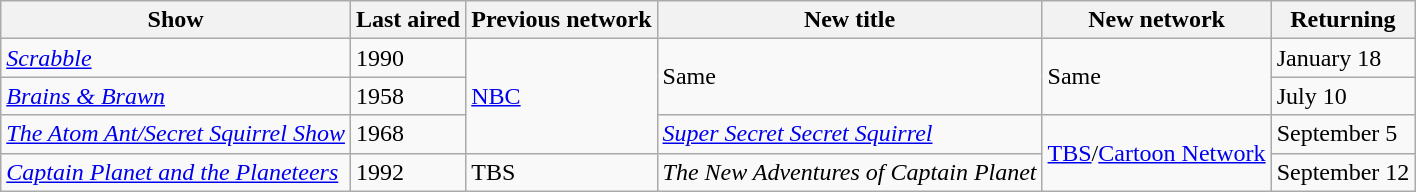<table class="wikitable">
<tr>
<th>Show</th>
<th>Last aired</th>
<th>Previous network</th>
<th>New title</th>
<th>New network</th>
<th>Returning</th>
</tr>
<tr ">
<td><em><a href='#'>Scrabble</a></em></td>
<td>1990</td>
<td rowspan="3"><a href='#'>NBC</a></td>
<td rowspan="2">Same</td>
<td rowspan="2">Same</td>
<td>January 18</td>
</tr>
<tr>
<td><em><a href='#'>Brains & Brawn</a></em></td>
<td>1958</td>
<td>July 10</td>
</tr>
<tr>
<td><em><a href='#'>The Atom Ant/Secret Squirrel Show</a></em></td>
<td>1968</td>
<td><em><a href='#'>Super Secret Secret Squirrel</a></em></td>
<td rowspan="2"><a href='#'>TBS</a>/<a href='#'>Cartoon Network</a></td>
<td>September 5</td>
</tr>
<tr>
<td><em><a href='#'>Captain Planet and the Planeteers</a></em></td>
<td>1992</td>
<td>TBS</td>
<td><em>The New Adventures of Captain Planet</em></td>
<td>September 12</td>
</tr>
</table>
